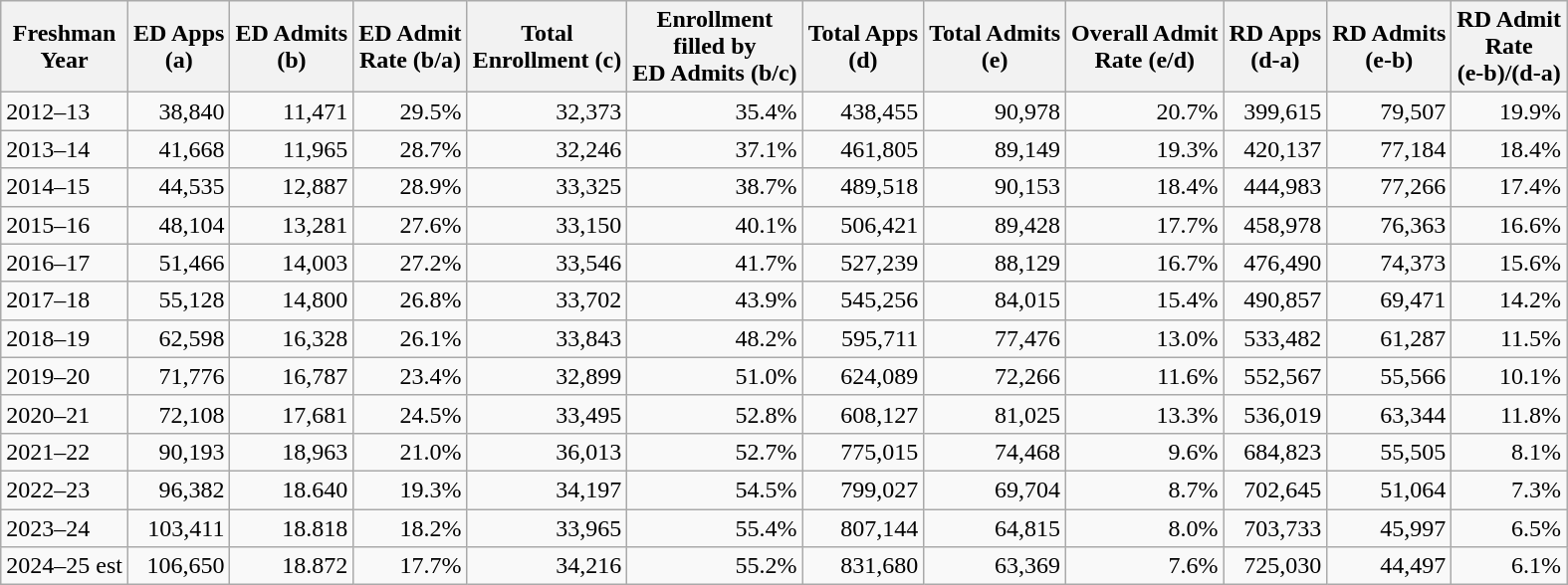<table class="wikitable align=right">
<tr>
<th>Freshman<br> Year</th>
<th>ED Apps<br> (a)</th>
<th>ED Admits<br> (b)</th>
<th>ED Admit<br> Rate (b/a)</th>
<th>Total <br>Enrollment (c)</th>
<th>Enrollment <br>filled by <br>ED Admits (b/c)</th>
<th>Total Apps<br> (d)</th>
<th>Total Admits<br> (e)</th>
<th>Overall Admit<br> Rate (e/d)</th>
<th>RD Apps<br> (d-a)</th>
<th>RD Admits<br> (e-b)</th>
<th>RD Admit<br> Rate<br> (e-b)/(d-a)</th>
</tr>
<tr>
<td>2012–13</td>
<td align="right">38,840</td>
<td align="right">11,471</td>
<td align="right">29.5%</td>
<td align="right">32,373</td>
<td align="right">35.4%</td>
<td align="right">438,455</td>
<td align="right">90,978</td>
<td align="right">20.7%</td>
<td align="right">399,615</td>
<td align="right">79,507</td>
<td align="right">19.9%</td>
</tr>
<tr>
<td>2013–14</td>
<td align="right">41,668</td>
<td align="right">11,965</td>
<td align="right">28.7%</td>
<td align="right">32,246</td>
<td align="right">37.1%</td>
<td align="right">461,805</td>
<td align="right">89,149</td>
<td align="right">19.3%</td>
<td align="right">420,137</td>
<td align="right">77,184</td>
<td align="right">18.4%</td>
</tr>
<tr>
<td>2014–15</td>
<td align="right">44,535</td>
<td align="right">12,887</td>
<td align="right">28.9%</td>
<td align="right">33,325</td>
<td align="right">38.7%</td>
<td align="right">489,518</td>
<td align="right">90,153</td>
<td align="right">18.4%</td>
<td align="right">444,983</td>
<td align="right">77,266</td>
<td align="right">17.4%</td>
</tr>
<tr>
<td>2015–16</td>
<td align="right">48,104</td>
<td align="right">13,281</td>
<td align="right">27.6%</td>
<td align="right">33,150</td>
<td align="right">40.1%</td>
<td align="right">506,421</td>
<td align="right">89,428</td>
<td align="right">17.7%</td>
<td align="right">458,978</td>
<td align="right">76,363</td>
<td align="right">16.6%</td>
</tr>
<tr>
<td>2016–17</td>
<td align="right">51,466</td>
<td align="right">14,003</td>
<td align="right">27.2%</td>
<td align="right">33,546</td>
<td align="right">41.7%</td>
<td align="right">527,239</td>
<td align="right">88,129</td>
<td align="right">16.7%</td>
<td align="right">476,490</td>
<td align="right">74,373</td>
<td align="right">15.6%</td>
</tr>
<tr>
<td>2017–18</td>
<td align="right">55,128</td>
<td align="right">14,800</td>
<td align="right">26.8%</td>
<td align="right">33,702</td>
<td align="right">43.9%</td>
<td align="right">545,256</td>
<td align="right">84,015</td>
<td align="right">15.4%</td>
<td align="right">490,857</td>
<td align="right">69,471</td>
<td align="right">14.2%</td>
</tr>
<tr>
<td>2018–19</td>
<td align="right">62,598</td>
<td align="right">16,328</td>
<td align="right">26.1%</td>
<td align="right">33,843</td>
<td align="right">48.2%</td>
<td align="right">595,711</td>
<td align="right">77,476</td>
<td align="right">13.0%</td>
<td align="right">533,482</td>
<td align="right">61,287</td>
<td align="right">11.5%</td>
</tr>
<tr>
<td>2019–20</td>
<td align="right">71,776</td>
<td align="right">16,787</td>
<td align="right">23.4%</td>
<td align="right">32,899</td>
<td align="right">51.0%</td>
<td align="right">624,089</td>
<td align="right">72,266</td>
<td align="right">11.6%</td>
<td align="right">552,567</td>
<td align="right">55,566</td>
<td align="right">10.1%</td>
</tr>
<tr>
<td>2020–21</td>
<td align="right">72,108</td>
<td align="right">17,681</td>
<td align="right">24.5%</td>
<td align="right">33,495</td>
<td align="right">52.8%</td>
<td align="right">608,127</td>
<td align="right">81,025</td>
<td align="right">13.3%</td>
<td align="right">536,019</td>
<td align="right">63,344</td>
<td align="right">11.8%</td>
</tr>
<tr>
<td>2021–22</td>
<td align="right">90,193</td>
<td align="right">18,963</td>
<td align="right">21.0%</td>
<td align="right">36,013</td>
<td align="right">52.7%</td>
<td align="right">775,015</td>
<td align="right">74,468</td>
<td align="right">9.6%</td>
<td align="right">684,823</td>
<td align="right">55,505</td>
<td align="right">8.1%</td>
</tr>
<tr>
<td>2022–23</td>
<td align="right">96,382</td>
<td align="right">18.640</td>
<td align="right">19.3%</td>
<td align="right">34,197</td>
<td align="right">54.5%</td>
<td align="right">799,027</td>
<td align="right">69,704</td>
<td align="right">8.7%</td>
<td align="right">702,645</td>
<td align="right">51,064</td>
<td align="right">7.3%</td>
</tr>
<tr>
<td>2023–24</td>
<td align="right">103,411</td>
<td align="right">18.818</td>
<td align="right">18.2%</td>
<td align="right">33,965</td>
<td align="right">55.4%</td>
<td align="right">807,144</td>
<td align="right">64,815</td>
<td align="right">8.0%</td>
<td align="right">703,733</td>
<td align="right">45,997</td>
<td align="right">6.5%</td>
</tr>
<tr>
<td>2024–25 est</td>
<td align="right">106,650</td>
<td align="right">18.872</td>
<td align="right">17.7%</td>
<td align="right">34,216</td>
<td align="right">55.2%</td>
<td align="right">831,680</td>
<td align="right">63,369</td>
<td align="right">7.6%</td>
<td align="right">725,030</td>
<td align="right">44,497</td>
<td align="right">6.1%</td>
</tr>
</table>
